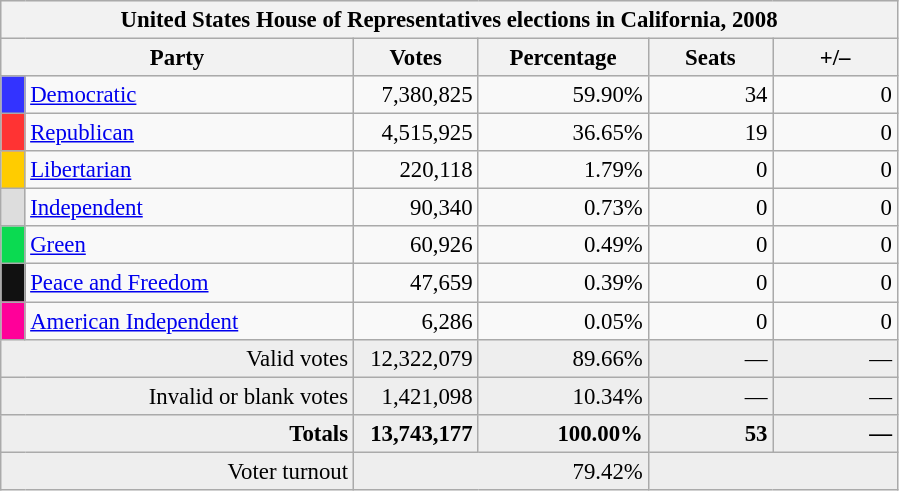<table class="wikitable" style="background: #f9f9f9; font-size: 95%;">
<tr style="background-color:#E9E9E9">
<th colspan="6">United States House of Representatives elections in California, 2008</th>
</tr>
<tr bgcolor="#EEEEEE" align="center">
<th colspan=2 style="width: 15em">Party</th>
<th style="width: 5em">Votes</th>
<th style="width: 7em">Percentage</th>
<th style="width: 5em">Seats</th>
<th style="width: 5em">+/–</th>
</tr>
<tr>
<th style="background-color:#3333FF; width: 3px"></th>
<td style="width: 130px"><a href='#'>Democratic</a></td>
<td align="right">7,380,825</td>
<td align="right">59.90%</td>
<td align="right">34</td>
<td align="right">0</td>
</tr>
<tr>
<th style="background-color:#FF3333; width: 3px"></th>
<td style="width: 130px"><a href='#'>Republican</a></td>
<td align="right">4,515,925</td>
<td align="right">36.65%</td>
<td align="right">19</td>
<td align="right">0</td>
</tr>
<tr>
<th style="background-color:#FFCC00; width: 3px"></th>
<td style="width: 130px"><a href='#'>Libertarian</a></td>
<td align="right">220,118</td>
<td align="right">1.79%</td>
<td align="right">0</td>
<td align="right">0</td>
</tr>
<tr>
<th style="background-color:#DDDDDD; width: 3px"></th>
<td style="width: 130px"><a href='#'>Independent</a></td>
<td align="right">90,340</td>
<td align="right">0.73%</td>
<td align="right">0</td>
<td align="right">0</td>
</tr>
<tr>
<th style="background-color:#0BDA51; width: 3px"></th>
<td style="width: 130px"><a href='#'>Green</a></td>
<td align="right">60,926</td>
<td align="right">0.49%</td>
<td align="right">0</td>
<td align="right">0</td>
</tr>
<tr>
<th style="background-color:#111111; width: 3px"></th>
<td style="width: 130px"><a href='#'>Peace and Freedom</a></td>
<td align="right">47,659</td>
<td align="right">0.39%</td>
<td align="right">0</td>
<td align="right">0</td>
</tr>
<tr>
<th style="background-color:#FF0099; width: 3px"></th>
<td style="width: 130px"><a href='#'>American Independent</a></td>
<td align="right">6,286</td>
<td align="right">0.05%</td>
<td align="right">0</td>
<td align="right">0</td>
</tr>
<tr bgcolor="#EEEEEE">
<td colspan="2" align="right">Valid votes</td>
<td align="right">12,322,079</td>
<td align="right">89.66%</td>
<td align="right">—</td>
<td align="right">—</td>
</tr>
<tr bgcolor="#EEEEEE">
<td colspan="2" align="right">Invalid or blank votes</td>
<td align="right">1,421,098</td>
<td align="right">10.34%</td>
<td align="right">—</td>
<td align="right">—</td>
</tr>
<tr bgcolor="#EEEEEE">
<td colspan="2" align="right"><strong>Totals</strong></td>
<td align="right"><strong>13,743,177</strong></td>
<td align="right"><strong>100.00%</strong></td>
<td align="right"><strong>53</strong></td>
<td align="right"><strong>—</strong></td>
</tr>
<tr bgcolor="#EEEEEE">
<td colspan="2" align="right">Voter turnout</td>
<td colspan="2" align="right">79.42%</td>
<td colspan="2" align="right"></td>
</tr>
</table>
